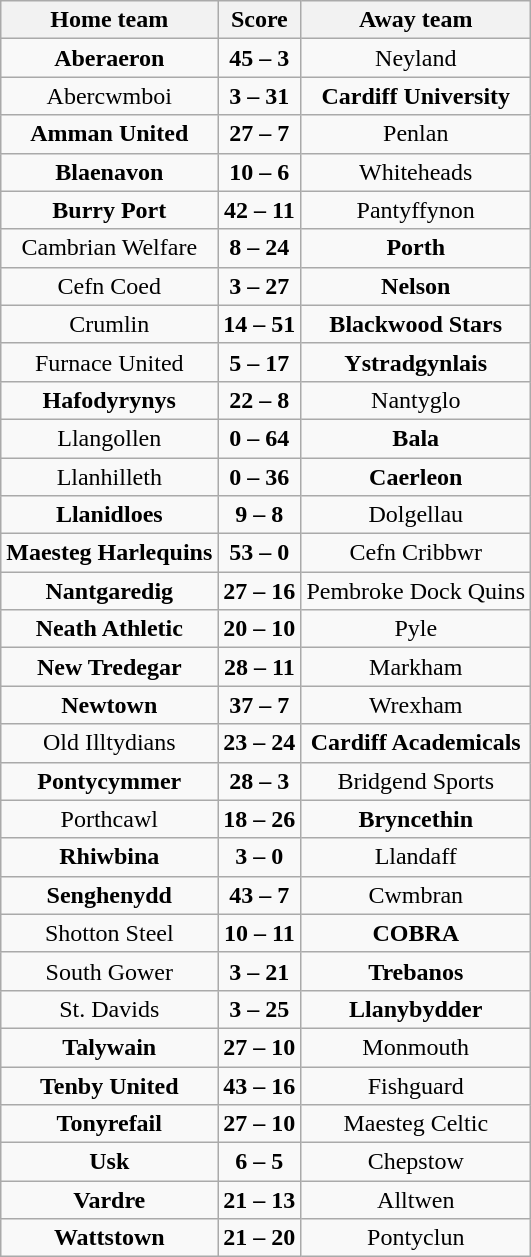<table class="wikitable" style="text-align: center">
<tr>
<th>Home team</th>
<th>Score</th>
<th>Away team</th>
</tr>
<tr>
<td><strong>Aberaeron</strong></td>
<td><strong>45 – 3</strong></td>
<td>Neyland</td>
</tr>
<tr>
<td>Abercwmboi</td>
<td><strong>3 – 31</strong></td>
<td><strong>Cardiff University</strong></td>
</tr>
<tr>
<td><strong>Amman United</strong></td>
<td><strong>27 – 7</strong></td>
<td>Penlan</td>
</tr>
<tr>
<td><strong>Blaenavon</strong></td>
<td><strong>10 – 6</strong></td>
<td>Whiteheads</td>
</tr>
<tr>
<td><strong>Burry Port</strong></td>
<td><strong>42 – 11</strong></td>
<td>Pantyffynon</td>
</tr>
<tr>
<td>Cambrian Welfare</td>
<td><strong>8 – 24</strong></td>
<td><strong>Porth</strong></td>
</tr>
<tr>
<td>Cefn Coed</td>
<td><strong>3 – 27</strong></td>
<td><strong>Nelson</strong></td>
</tr>
<tr>
<td>Crumlin</td>
<td><strong>14 – 51</strong></td>
<td><strong>Blackwood Stars</strong></td>
</tr>
<tr>
<td>Furnace United</td>
<td><strong>5 – 17</strong></td>
<td><strong>Ystradgynlais</strong></td>
</tr>
<tr>
<td><strong>Hafodyrynys</strong></td>
<td><strong>22 – 8</strong></td>
<td>Nantyglo</td>
</tr>
<tr>
<td>Llangollen</td>
<td><strong>0 – 64</strong></td>
<td><strong>Bala</strong></td>
</tr>
<tr>
<td>Llanhilleth</td>
<td><strong>0 – 36</strong></td>
<td><strong>Caerleon</strong></td>
</tr>
<tr>
<td><strong>Llanidloes</strong></td>
<td><strong>9 – 8</strong></td>
<td>Dolgellau</td>
</tr>
<tr>
<td><strong>Maesteg Harlequins</strong></td>
<td><strong>53 – 0</strong></td>
<td>Cefn Cribbwr</td>
</tr>
<tr>
<td><strong>Nantgaredig</strong></td>
<td><strong>27 – 16</strong></td>
<td>Pembroke Dock Quins</td>
</tr>
<tr>
<td><strong>Neath Athletic</strong></td>
<td><strong>20 – 10</strong></td>
<td>Pyle</td>
</tr>
<tr>
<td><strong>New Tredegar</strong></td>
<td><strong>28 – 11</strong></td>
<td>Markham</td>
</tr>
<tr>
<td><strong>Newtown</strong></td>
<td><strong>37 – 7</strong></td>
<td>Wrexham</td>
</tr>
<tr>
<td>Old Illtydians</td>
<td><strong>23 – 24</strong></td>
<td><strong>Cardiff Academicals</strong></td>
</tr>
<tr>
<td><strong>Pontycymmer</strong></td>
<td><strong>28 – 3</strong></td>
<td>Bridgend Sports</td>
</tr>
<tr>
<td>Porthcawl</td>
<td><strong>18 – 26</strong></td>
<td><strong>Bryncethin</strong></td>
</tr>
<tr>
<td><strong>Rhiwbina</strong></td>
<td><strong>3 – 0</strong></td>
<td>Llandaff</td>
</tr>
<tr>
<td><strong>Senghenydd</strong></td>
<td><strong>43 – 7</strong></td>
<td>Cwmbran</td>
</tr>
<tr>
<td>Shotton Steel</td>
<td><strong>10 – 11</strong></td>
<td><strong>COBRA</strong></td>
</tr>
<tr>
<td>South Gower</td>
<td><strong>3 – 21</strong></td>
<td><strong>Trebanos</strong></td>
</tr>
<tr>
<td>St. Davids</td>
<td><strong>3 – 25</strong></td>
<td><strong>Llanybydder</strong></td>
</tr>
<tr>
<td><strong>Talywain</strong></td>
<td><strong>27 – 10</strong></td>
<td>Monmouth</td>
</tr>
<tr>
<td><strong>Tenby United</strong></td>
<td><strong>43 – 16</strong></td>
<td>Fishguard</td>
</tr>
<tr>
<td><strong>Tonyrefail</strong></td>
<td><strong>27 – 10</strong></td>
<td>Maesteg Celtic</td>
</tr>
<tr>
<td><strong>Usk</strong></td>
<td><strong>6 – 5</strong></td>
<td>Chepstow</td>
</tr>
<tr>
<td><strong>Vardre</strong></td>
<td><strong>21 – 13</strong></td>
<td>Alltwen</td>
</tr>
<tr>
<td><strong>Wattstown</strong></td>
<td><strong>21 – 20</strong></td>
<td>Pontyclun</td>
</tr>
</table>
